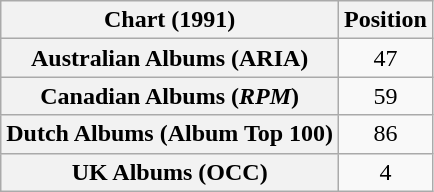<table class="wikitable sortable plainrowheaders" style="text-align:center">
<tr>
<th scope="col">Chart (1991)</th>
<th scope="col">Position</th>
</tr>
<tr>
<th scope="row">Australian Albums (ARIA)</th>
<td>47</td>
</tr>
<tr>
<th scope="row">Canadian Albums (<em>RPM</em>)</th>
<td>59</td>
</tr>
<tr>
<th scope="row">Dutch Albums (Album Top 100)</th>
<td>86</td>
</tr>
<tr>
<th scope="row">UK Albums (OCC)</th>
<td>4</td>
</tr>
</table>
